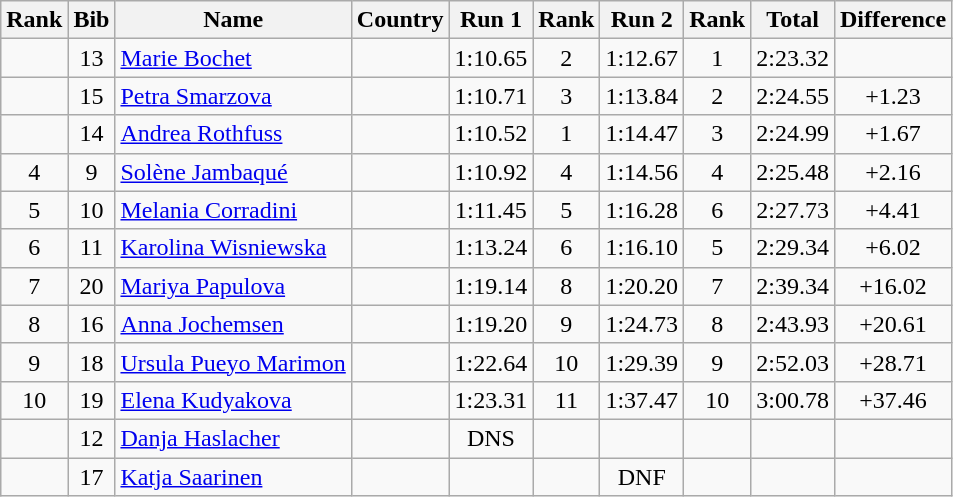<table class="wikitable sortable" style="text-align:center">
<tr>
<th>Rank</th>
<th>Bib</th>
<th>Name</th>
<th>Country</th>
<th>Run 1</th>
<th>Rank</th>
<th>Run 2</th>
<th>Rank</th>
<th>Total</th>
<th>Difference</th>
</tr>
<tr>
<td></td>
<td>13</td>
<td align=left><a href='#'>Marie Bochet</a></td>
<td align=left></td>
<td>1:10.65</td>
<td>2</td>
<td>1:12.67</td>
<td>1</td>
<td>2:23.32</td>
<td></td>
</tr>
<tr>
<td></td>
<td>15</td>
<td align=left><a href='#'>Petra Smarzova</a></td>
<td align=left></td>
<td>1:10.71</td>
<td>3</td>
<td>1:13.84</td>
<td>2</td>
<td>2:24.55</td>
<td>+1.23</td>
</tr>
<tr>
<td></td>
<td>14</td>
<td align=left><a href='#'>Andrea Rothfuss</a></td>
<td align=left></td>
<td>1:10.52</td>
<td>1</td>
<td>1:14.47</td>
<td>3</td>
<td>2:24.99</td>
<td>+1.67</td>
</tr>
<tr>
<td>4</td>
<td>9</td>
<td align=left><a href='#'>Solène Jambaqué</a></td>
<td align=left></td>
<td>1:10.92</td>
<td>4</td>
<td>1:14.56</td>
<td>4</td>
<td>2:25.48</td>
<td>+2.16</td>
</tr>
<tr>
<td>5</td>
<td>10</td>
<td align=left><a href='#'>Melania Corradini</a></td>
<td align=left></td>
<td>1:11.45</td>
<td>5</td>
<td>1:16.28</td>
<td>6</td>
<td>2:27.73</td>
<td>+4.41</td>
</tr>
<tr>
<td>6</td>
<td>11</td>
<td align=left><a href='#'>Karolina Wisniewska</a></td>
<td align=left></td>
<td>1:13.24</td>
<td>6</td>
<td>1:16.10</td>
<td>5</td>
<td>2:29.34</td>
<td>+6.02</td>
</tr>
<tr>
<td>7</td>
<td>20</td>
<td align=left><a href='#'>Mariya Papulova</a></td>
<td align=left></td>
<td>1:19.14</td>
<td>8</td>
<td>1:20.20</td>
<td>7</td>
<td>2:39.34</td>
<td>+16.02</td>
</tr>
<tr>
<td>8</td>
<td>16</td>
<td align=left><a href='#'>Anna Jochemsen</a></td>
<td align=left></td>
<td>1:19.20</td>
<td>9</td>
<td>1:24.73</td>
<td>8</td>
<td>2:43.93</td>
<td>+20.61</td>
</tr>
<tr>
<td>9</td>
<td>18</td>
<td align=left><a href='#'>Ursula Pueyo Marimon</a></td>
<td align=left></td>
<td>1:22.64</td>
<td>10</td>
<td>1:29.39</td>
<td>9</td>
<td>2:52.03</td>
<td>+28.71</td>
</tr>
<tr>
<td>10</td>
<td>19</td>
<td align=left><a href='#'>Elena Kudyakova</a></td>
<td align=left></td>
<td>1:23.31</td>
<td>11</td>
<td>1:37.47</td>
<td>10</td>
<td>3:00.78</td>
<td>+37.46</td>
</tr>
<tr>
<td></td>
<td>12</td>
<td align=left><a href='#'>Danja Haslacher</a></td>
<td align=left></td>
<td>DNS</td>
<td></td>
<td></td>
<td></td>
<td></td>
<td></td>
</tr>
<tr>
<td></td>
<td>17</td>
<td align=left><a href='#'>Katja Saarinen</a></td>
<td align=left></td>
<td></td>
<td></td>
<td>DNF</td>
<td></td>
<td></td>
<td></td>
</tr>
</table>
